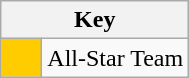<table class="wikitable" style="text-align: center;">
<tr>
<th colspan=2>Key</th>
</tr>
<tr>
<td style="background:#FFCC00; width:20px;"></td>
<td align=left>All-Star Team</td>
</tr>
</table>
